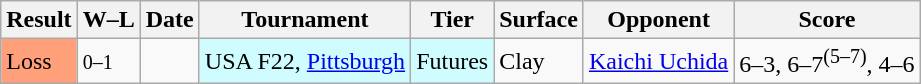<table class="sortable wikitable">
<tr>
<th>Result</th>
<th class="unsortable">W–L</th>
<th>Date</th>
<th>Tournament</th>
<th>Tier</th>
<th>Surface</th>
<th>Opponent</th>
<th class="unsortable">Score</th>
</tr>
<tr>
<td bgcolor=FFA07A>Loss</td>
<td><small>0–1</small></td>
<td></td>
<td style="background:#cffcff;">USA F22, <a href='#'>Pittsburgh</a></td>
<td bgcolor=cffcff>Futures</td>
<td>Clay</td>
<td> <a href='#'>Kaichi Uchida</a></td>
<td>6–3, 6–7<sup>(5–7)</sup>, 4–6</td>
</tr>
</table>
